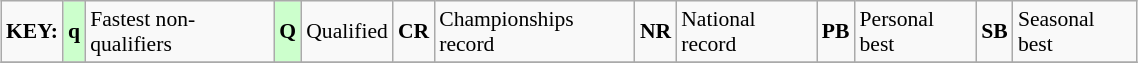<table class="wikitable" style="margin:0.5em auto; font-size:90%;position:relative;" width=60%>
<tr>
<td><strong>KEY:</strong></td>
<td bgcolor=ccffcc align=center><strong>q</strong></td>
<td>Fastest non-qualifiers</td>
<td bgcolor=ccffcc align=center><strong>Q</strong></td>
<td>Qualified</td>
<td align=center><strong>CR</strong></td>
<td>Championships record</td>
<td align=center><strong>NR</strong></td>
<td>National record</td>
<td align=center><strong>PB</strong></td>
<td>Personal best</td>
<td align=center><strong>SB</strong></td>
<td>Seasonal best</td>
</tr>
<tr>
</tr>
</table>
